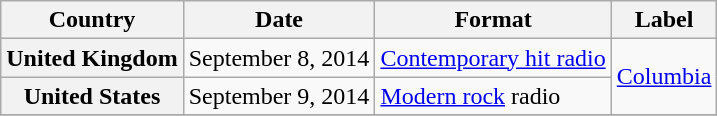<table class="wikitable plainrowheaders">
<tr>
<th scope="col">Country</th>
<th scope="col">Date</th>
<th scope="col">Format</th>
<th scope="col">Label</th>
</tr>
<tr>
<th scope="row">United Kingdom</th>
<td>September 8, 2014</td>
<td><a href='#'>Contemporary hit radio</a></td>
<td rowspan="2"><a href='#'>Columbia</a></td>
</tr>
<tr>
<th scope="row">United States</th>
<td>September 9, 2014</td>
<td><a href='#'>Modern rock</a> radio</td>
</tr>
<tr>
</tr>
</table>
